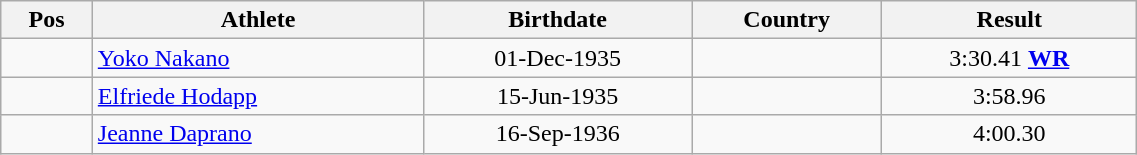<table class="wikitable"  style="text-align:center; width:60%;">
<tr>
<th>Pos</th>
<th>Athlete</th>
<th>Birthdate</th>
<th>Country</th>
<th>Result</th>
</tr>
<tr>
<td align=center></td>
<td align=left><a href='#'>Yoko Nakano</a></td>
<td>01-Dec-1935</td>
<td align=left></td>
<td>3:30.41 <strong><a href='#'>WR</a></strong></td>
</tr>
<tr>
<td align=center></td>
<td align=left><a href='#'>Elfriede Hodapp</a></td>
<td>15-Jun-1935</td>
<td align=left></td>
<td>3:58.96</td>
</tr>
<tr>
<td align=center></td>
<td align=left><a href='#'>Jeanne Daprano</a></td>
<td>16-Sep-1936</td>
<td align=left></td>
<td>4:00.30</td>
</tr>
</table>
